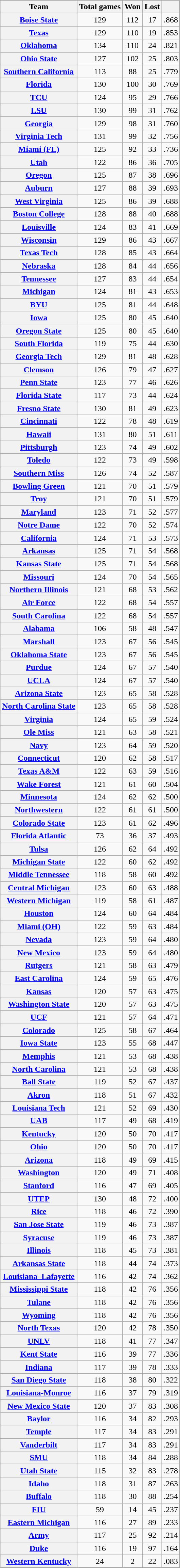<table class="wikitable sortable plainrowheaders static-row-numbers" style="text-align: center;">
<tr>
</tr>
<tr>
<th scope="col">Team</th>
<th scope="col">Total games</th>
<th scope="col">Won</th>
<th scope="col">Lost</th>
<th scope="col"></th>
</tr>
<tr>
<th scope="row"><a href='#'>Boise State</a></th>
<td>129</td>
<td>112</td>
<td>17</td>
<td>.868</td>
</tr>
<tr>
<th scope="row"><a href='#'>Texas</a></th>
<td>129</td>
<td>110</td>
<td>19</td>
<td>.853</td>
</tr>
<tr>
<th scope="row"><a href='#'>Oklahoma</a></th>
<td>134</td>
<td>110</td>
<td>24</td>
<td>.821</td>
</tr>
<tr>
<th scope="row"><a href='#'>Ohio State</a></th>
<td>127</td>
<td>102</td>
<td>25</td>
<td>.803</td>
</tr>
<tr>
<th scope="row"><a href='#'>Southern California</a></th>
<td>113</td>
<td>88</td>
<td>25</td>
<td>.779</td>
</tr>
<tr>
<th scope="row"><a href='#'>Florida</a></th>
<td>130</td>
<td>100</td>
<td>30</td>
<td>.769</td>
</tr>
<tr>
<th scope="row"><a href='#'>TCU</a></th>
<td>124</td>
<td>95</td>
<td>29</td>
<td>.766</td>
</tr>
<tr>
<th scope="row"><a href='#'>LSU</a></th>
<td>130</td>
<td>99</td>
<td>31</td>
<td>.762</td>
</tr>
<tr>
<th scope="row"><a href='#'>Georgia</a></th>
<td>129</td>
<td>98</td>
<td>31</td>
<td>.760</td>
</tr>
<tr>
<th scope="row"><a href='#'>Virginia Tech</a></th>
<td>131</td>
<td>99</td>
<td>32</td>
<td>.756</td>
</tr>
<tr>
<th scope="row"><a href='#'>Miami (FL)</a></th>
<td>125</td>
<td>92</td>
<td>33</td>
<td>.736</td>
</tr>
<tr>
<th scope="row"><a href='#'>Utah</a></th>
<td>122</td>
<td>86</td>
<td>36</td>
<td>.705</td>
</tr>
<tr>
<th scope="row"><a href='#'>Oregon</a></th>
<td>125</td>
<td>87</td>
<td>38</td>
<td>.696</td>
</tr>
<tr>
<th scope="row"><a href='#'>Auburn</a></th>
<td>127</td>
<td>88</td>
<td>39</td>
<td>.693</td>
</tr>
<tr>
<th scope="row"><a href='#'>West Virginia</a></th>
<td>125</td>
<td>86</td>
<td>39</td>
<td>.688</td>
</tr>
<tr>
<th scope="row"><a href='#'>Boston College</a></th>
<td>128</td>
<td>88</td>
<td>40</td>
<td>.688</td>
</tr>
<tr>
<th scope="row"><a href='#'>Louisville</a></th>
<td>124</td>
<td>83</td>
<td>41</td>
<td>.669</td>
</tr>
<tr>
<th scope="row"><a href='#'>Wisconsin</a></th>
<td>129</td>
<td>86</td>
<td>43</td>
<td>.667</td>
</tr>
<tr>
<th scope="row"><a href='#'>Texas Tech</a></th>
<td>128</td>
<td>85</td>
<td>43</td>
<td>.664</td>
</tr>
<tr>
<th scope="row"><a href='#'>Nebraska</a></th>
<td>128</td>
<td>84</td>
<td>44</td>
<td>.656</td>
</tr>
<tr>
<th scope="row"><a href='#'>Tennessee</a></th>
<td>127</td>
<td>83</td>
<td>44</td>
<td>.654</td>
</tr>
<tr>
<th scope="row"><a href='#'>Michigan</a></th>
<td>124</td>
<td>81</td>
<td>43</td>
<td>.653</td>
</tr>
<tr>
<th scope="row"><a href='#'>BYU</a></th>
<td>125</td>
<td>81</td>
<td>44</td>
<td>.648</td>
</tr>
<tr>
<th scope="row"><a href='#'>Iowa</a></th>
<td>125</td>
<td>80</td>
<td>45</td>
<td>.640</td>
</tr>
<tr>
<th scope="row"><a href='#'>Oregon State</a></th>
<td>125</td>
<td>80</td>
<td>45</td>
<td>.640</td>
</tr>
<tr>
<th scope="row"><a href='#'>South Florida</a></th>
<td>119</td>
<td>75</td>
<td>44</td>
<td>.630</td>
</tr>
<tr>
<th scope="row"><a href='#'>Georgia Tech</a></th>
<td>129</td>
<td>81</td>
<td>48</td>
<td>.628</td>
</tr>
<tr>
<th scope="row"><a href='#'>Clemson</a></th>
<td>126</td>
<td>79</td>
<td>47</td>
<td>.627</td>
</tr>
<tr>
<th scope="row"><a href='#'>Penn State</a></th>
<td>123</td>
<td>77</td>
<td>46</td>
<td>.626</td>
</tr>
<tr>
<th scope="row"><a href='#'>Florida State</a></th>
<td>117</td>
<td>73</td>
<td>44</td>
<td>.624</td>
</tr>
<tr>
<th scope="row"><a href='#'>Fresno State</a></th>
<td>130</td>
<td>81</td>
<td>49</td>
<td>.623</td>
</tr>
<tr>
<th scope="row"><a href='#'>Cincinnati</a></th>
<td>122</td>
<td>78</td>
<td>48</td>
<td>.619</td>
</tr>
<tr>
<th scope="row"><a href='#'>Hawaii</a></th>
<td>131</td>
<td>80</td>
<td>51</td>
<td>.611</td>
</tr>
<tr>
<th scope="row"><a href='#'>Pittsburgh</a></th>
<td>123</td>
<td>74</td>
<td>49</td>
<td>.602</td>
</tr>
<tr>
<th scope="row"><a href='#'>Toledo</a></th>
<td>122</td>
<td>73</td>
<td>49</td>
<td>.598</td>
</tr>
<tr>
<th scope="row"><a href='#'>Southern Miss</a></th>
<td>126</td>
<td>74</td>
<td>52</td>
<td>.587</td>
</tr>
<tr>
<th scope="row"><a href='#'>Bowling Green</a></th>
<td>121</td>
<td>70</td>
<td>51</td>
<td>.579</td>
</tr>
<tr>
<th scope="row"><a href='#'>Troy</a></th>
<td>121</td>
<td>70</td>
<td>51</td>
<td>.579</td>
</tr>
<tr>
<th scope="row"><a href='#'>Maryland</a></th>
<td>123</td>
<td>71</td>
<td>52</td>
<td>.577</td>
</tr>
<tr>
<th scope="row"><a href='#'>Notre Dame</a></th>
<td>122</td>
<td>70</td>
<td>52</td>
<td>.574</td>
</tr>
<tr>
<th scope="row"><a href='#'>California</a></th>
<td>124</td>
<td>71</td>
<td>53</td>
<td>.573</td>
</tr>
<tr>
<th scope="row"><a href='#'>Arkansas</a></th>
<td>125</td>
<td>71</td>
<td>54</td>
<td>.568</td>
</tr>
<tr>
<th scope="row"><a href='#'>Kansas State</a></th>
<td>125</td>
<td>71</td>
<td>54</td>
<td>.568</td>
</tr>
<tr>
<th scope="row"><a href='#'>Missouri</a></th>
<td>124</td>
<td>70</td>
<td>54</td>
<td>.565</td>
</tr>
<tr>
<th scope="row"><a href='#'>Northern Illinois</a></th>
<td>121</td>
<td>68</td>
<td>53</td>
<td>.562</td>
</tr>
<tr>
<th scope="row"><a href='#'>Air Force</a></th>
<td>122</td>
<td>68</td>
<td>54</td>
<td>.557</td>
</tr>
<tr>
<th scope="row"><a href='#'>South Carolina</a></th>
<td>122</td>
<td>68</td>
<td>54</td>
<td>.557</td>
</tr>
<tr>
<th scope="row"><a href='#'>Alabama</a></th>
<td>106</td>
<td>58</td>
<td>48</td>
<td>.547</td>
</tr>
<tr>
<th scope="row"><a href='#'>Marshall</a></th>
<td>123</td>
<td>67</td>
<td>56</td>
<td>.545</td>
</tr>
<tr>
<th scope="row"><a href='#'>Oklahoma State</a></th>
<td>123</td>
<td>67</td>
<td>56</td>
<td>.545</td>
</tr>
<tr>
<th scope="row"><a href='#'>Purdue</a></th>
<td>124</td>
<td>67</td>
<td>57</td>
<td>.540</td>
</tr>
<tr>
<th scope="row"><a href='#'>UCLA</a></th>
<td>124</td>
<td>67</td>
<td>57</td>
<td>.540</td>
</tr>
<tr>
<th scope="row"><a href='#'>Arizona State</a></th>
<td>123</td>
<td>65</td>
<td>58</td>
<td>.528</td>
</tr>
<tr>
<th scope="row"><a href='#'>North Carolina State</a></th>
<td>123</td>
<td>65</td>
<td>58</td>
<td>.528</td>
</tr>
<tr>
<th scope="row"><a href='#'>Virginia</a></th>
<td>124</td>
<td>65</td>
<td>59</td>
<td>.524</td>
</tr>
<tr>
<th scope="row"><a href='#'>Ole Miss</a></th>
<td>121</td>
<td>63</td>
<td>58</td>
<td>.521</td>
</tr>
<tr>
<th scope="row"><a href='#'>Navy</a></th>
<td>123</td>
<td>64</td>
<td>59</td>
<td>.520</td>
</tr>
<tr>
<th scope="row"><a href='#'>Connecticut</a></th>
<td>120</td>
<td>62</td>
<td>58</td>
<td>.517</td>
</tr>
<tr>
<th scope="row"><a href='#'>Texas A&M</a></th>
<td>122</td>
<td>63</td>
<td>59</td>
<td>.516</td>
</tr>
<tr>
<th scope="row"><a href='#'>Wake Forest</a></th>
<td>121</td>
<td>61</td>
<td>60</td>
<td>.504</td>
</tr>
<tr>
<th scope="row"><a href='#'>Minnesota</a></th>
<td>124</td>
<td>62</td>
<td>62</td>
<td>.500</td>
</tr>
<tr>
<th scope="row"><a href='#'>Northwestern</a></th>
<td>122</td>
<td>61</td>
<td>61</td>
<td>.500</td>
</tr>
<tr>
<th scope="row"><a href='#'>Colorado State</a></th>
<td>123</td>
<td>61</td>
<td>62</td>
<td>.496</td>
</tr>
<tr>
<th scope="row"><a href='#'>Florida Atlantic</a></th>
<td>73</td>
<td>36</td>
<td>37</td>
<td>.493</td>
</tr>
<tr>
<th scope="row"><a href='#'>Tulsa</a></th>
<td>126</td>
<td>62</td>
<td>64</td>
<td>.492</td>
</tr>
<tr>
<th scope="row"><a href='#'>Michigan State</a></th>
<td>122</td>
<td>60</td>
<td>62</td>
<td>.492</td>
</tr>
<tr>
<th scope="row"><a href='#'>Middle Tennessee</a></th>
<td>118</td>
<td>58</td>
<td>60</td>
<td>.492</td>
</tr>
<tr>
<th scope="row"><a href='#'>Central Michigan</a></th>
<td>123</td>
<td>60</td>
<td>63</td>
<td>.488</td>
</tr>
<tr>
<th scope="row"><a href='#'>Western Michigan</a></th>
<td>119</td>
<td>58</td>
<td>61</td>
<td>.487</td>
</tr>
<tr>
<th scope="row"><a href='#'>Houston</a></th>
<td>124</td>
<td>60</td>
<td>64</td>
<td>.484</td>
</tr>
<tr>
<th scope="row"><a href='#'>Miami (OH)</a></th>
<td>122</td>
<td>59</td>
<td>63</td>
<td>.484</td>
</tr>
<tr>
<th scope="row"><a href='#'>Nevada</a></th>
<td>123</td>
<td>59</td>
<td>64</td>
<td>.480</td>
</tr>
<tr>
<th scope="row"><a href='#'>New Mexico</a></th>
<td>123</td>
<td>59</td>
<td>64</td>
<td>.480</td>
</tr>
<tr>
<th scope="row"><a href='#'>Rutgers</a></th>
<td>121</td>
<td>58</td>
<td>63</td>
<td>.479</td>
</tr>
<tr>
<th scope="row"><a href='#'>East Carolina</a></th>
<td>124</td>
<td>59</td>
<td>65</td>
<td>.476</td>
</tr>
<tr>
<th scope="row"><a href='#'>Kansas</a></th>
<td>120</td>
<td>57</td>
<td>63</td>
<td>.475</td>
</tr>
<tr>
<th scope="row"><a href='#'>Washington State</a></th>
<td>120</td>
<td>57</td>
<td>63</td>
<td>.475</td>
</tr>
<tr>
<th scope="row"><a href='#'>UCF</a></th>
<td>121</td>
<td>57</td>
<td>64</td>
<td>.471</td>
</tr>
<tr>
<th scope="row"><a href='#'>Colorado</a></th>
<td>125</td>
<td>58</td>
<td>67</td>
<td>.464</td>
</tr>
<tr>
<th scope="row"><a href='#'>Iowa State</a></th>
<td>123</td>
<td>55</td>
<td>68</td>
<td>.447</td>
</tr>
<tr>
<th scope="row"><a href='#'>Memphis</a></th>
<td>121</td>
<td>53</td>
<td>68</td>
<td>.438</td>
</tr>
<tr>
<th scope="row"><a href='#'>North Carolina</a></th>
<td>121</td>
<td>53</td>
<td>68</td>
<td>.438</td>
</tr>
<tr>
<th scope="row"><a href='#'>Ball State</a></th>
<td>119</td>
<td>52</td>
<td>67</td>
<td>.437</td>
</tr>
<tr>
<th scope="row"><a href='#'>Akron</a></th>
<td>118</td>
<td>51</td>
<td>67</td>
<td>.432</td>
</tr>
<tr>
<th scope="row"><a href='#'>Louisiana Tech</a></th>
<td>121</td>
<td>52</td>
<td>69</td>
<td>.430</td>
</tr>
<tr>
<th scope="row"><a href='#'>UAB</a></th>
<td>117</td>
<td>49</td>
<td>68</td>
<td>.419</td>
</tr>
<tr>
<th scope="row"><a href='#'>Kentucky</a></th>
<td>120</td>
<td>50</td>
<td>70</td>
<td>.417</td>
</tr>
<tr>
<th scope="row"><a href='#'>Ohio</a></th>
<td>120</td>
<td>50</td>
<td>70</td>
<td>.417</td>
</tr>
<tr>
<th scope="row"><a href='#'>Arizona</a></th>
<td>118</td>
<td>49</td>
<td>69</td>
<td>.415</td>
</tr>
<tr>
<th scope="row"><a href='#'>Washington</a></th>
<td>120</td>
<td>49</td>
<td>71</td>
<td>.408</td>
</tr>
<tr>
<th scope="row"><a href='#'>Stanford</a></th>
<td>116</td>
<td>47</td>
<td>69</td>
<td>.405</td>
</tr>
<tr>
<th scope="row"><a href='#'>UTEP</a></th>
<td>130</td>
<td>48</td>
<td>72</td>
<td>.400</td>
</tr>
<tr>
<th scope="row"><a href='#'>Rice</a></th>
<td>118</td>
<td>46</td>
<td>72</td>
<td>.390</td>
</tr>
<tr>
<th scope="row"><a href='#'>San Jose State</a></th>
<td>119</td>
<td>46</td>
<td>73</td>
<td>.387</td>
</tr>
<tr>
<th scope="row"><a href='#'>Syracuse</a></th>
<td>119</td>
<td>46</td>
<td>73</td>
<td>.387</td>
</tr>
<tr>
<th scope="row"><a href='#'>Illinois</a></th>
<td>118</td>
<td>45</td>
<td>73</td>
<td>.381</td>
</tr>
<tr>
<th scope="row"><a href='#'>Arkansas State</a></th>
<td>118</td>
<td>44</td>
<td>74</td>
<td>.373</td>
</tr>
<tr>
<th scope="row"><a href='#'>Louisiana–Lafayette</a></th>
<td>116</td>
<td>42</td>
<td>74</td>
<td>.362</td>
</tr>
<tr>
<th scope="row"><a href='#'>Mississippi State</a></th>
<td>118</td>
<td>42</td>
<td>76</td>
<td>.356</td>
</tr>
<tr>
<th scope="row"><a href='#'>Tulane</a></th>
<td>118</td>
<td>42</td>
<td>76</td>
<td>.356</td>
</tr>
<tr>
<th scope="row"><a href='#'>Wyoming</a></th>
<td>118</td>
<td>42</td>
<td>76</td>
<td>.356</td>
</tr>
<tr>
<th scope="row"><a href='#'>North Texas</a></th>
<td>120</td>
<td>42</td>
<td>78</td>
<td>.350</td>
</tr>
<tr>
<th scope="row"><a href='#'>UNLV</a></th>
<td>118</td>
<td>41</td>
<td>77</td>
<td>.347</td>
</tr>
<tr>
<th scope="row"><a href='#'>Kent State</a></th>
<td>116</td>
<td>39</td>
<td>77</td>
<td>.336</td>
</tr>
<tr>
<th scope="row"><a href='#'>Indiana</a></th>
<td>117</td>
<td>39</td>
<td>78</td>
<td>.333</td>
</tr>
<tr>
<th scope="row"><a href='#'>San Diego State</a></th>
<td>118</td>
<td>38</td>
<td>80</td>
<td>.322</td>
</tr>
<tr>
<th scope="row"><a href='#'>Louisiana-Monroe</a></th>
<td>116</td>
<td>37</td>
<td>79</td>
<td>.319</td>
</tr>
<tr>
<th scope="row"><a href='#'>New Mexico State</a></th>
<td>120</td>
<td>37</td>
<td>83</td>
<td>.308</td>
</tr>
<tr>
<th scope="row"><a href='#'>Baylor</a></th>
<td>116</td>
<td>34</td>
<td>82</td>
<td>.293</td>
</tr>
<tr>
<th scope="row"><a href='#'>Temple</a></th>
<td>117</td>
<td>34</td>
<td>83</td>
<td>.291</td>
</tr>
<tr>
<th scope="row"><a href='#'>Vanderbilt</a></th>
<td>117</td>
<td>34</td>
<td>83</td>
<td>.291</td>
</tr>
<tr>
<th scope="row"><a href='#'>SMU</a></th>
<td>118</td>
<td>34</td>
<td>84</td>
<td>.288</td>
</tr>
<tr>
<th scope="row"><a href='#'>Utah State</a></th>
<td>115</td>
<td>32</td>
<td>83</td>
<td>.278</td>
</tr>
<tr>
<th scope="row"><a href='#'>Idaho</a></th>
<td>118</td>
<td>31</td>
<td>87</td>
<td>.263</td>
</tr>
<tr>
<th scope="row"><a href='#'>Buffalo</a></th>
<td>118</td>
<td>30</td>
<td>88</td>
<td>.254</td>
</tr>
<tr>
<th scope="row"><a href='#'>FIU</a></th>
<td>59</td>
<td>14</td>
<td>45</td>
<td>.237</td>
</tr>
<tr>
<th scope="row"><a href='#'>Eastern Michigan</a></th>
<td>116</td>
<td>27</td>
<td>89</td>
<td>.233</td>
</tr>
<tr>
<th scope="row"><a href='#'>Army</a></th>
<td>117</td>
<td>25</td>
<td>92</td>
<td>.214</td>
</tr>
<tr>
<th scope="row"><a href='#'>Duke</a></th>
<td>116</td>
<td>19</td>
<td>97</td>
<td>.164</td>
</tr>
<tr>
<th scope="row"><a href='#'>Western Kentucky</a></th>
<td>24</td>
<td>2</td>
<td>22</td>
<td>.083</td>
</tr>
</table>
